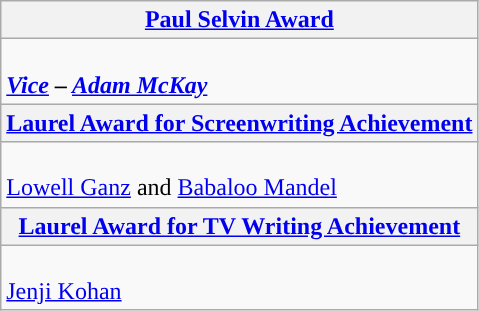<table class=wikitable style="width=100%">
<tr>
<th colspan="2" style="background:"><a href='#'>Paul Selvin Award</a></th>
</tr>
<tr>
<td colspan="2" style="vertical-align:top;"><br><strong><em><a href='#'>Vice</a><em> – <a href='#'>Adam McKay</a><strong></td>
</tr>
<tr>
<th colspan="2" style="background:"><a href='#'>Laurel Award for Screenwriting Achievement</a></th>
</tr>
<tr>
<td colspan="2" style="vertical-align:top;"><br></strong><a href='#'>Lowell Ganz</a> and <a href='#'>Babaloo Mandel</a><strong></td>
</tr>
<tr>
<th colspan="2" style="background:"><a href='#'>Laurel Award for TV Writing Achievement</a></th>
</tr>
<tr>
<td colspan="2" style="vertical-align:top;"><br></strong><a href='#'>Jenji Kohan</a><strong></td>
</tr>
</table>
